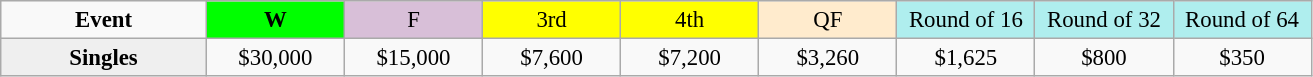<table class=wikitable style=font-size:95%;text-align:center>
<tr>
<td style="width:130px"><strong>Event</strong></td>
<td style="width:85px; background:lime"><strong>W</strong></td>
<td style="width:85px; background:thistle">F</td>
<td style="width:85px; background:#ffff00">3rd</td>
<td style="width:85px; background:#ffff00">4th</td>
<td style="width:85px; background:#ffebcd">QF</td>
<td style="width:85px; background:#afeeee">Round of 16</td>
<td style="width:85px; background:#afeeee">Round of 32</td>
<td style="width:85px; background:#afeeee">Round of 64</td>
</tr>
<tr>
<th style=background:#efefef>Singles </th>
<td>$30,000</td>
<td>$15,000</td>
<td>$7,600</td>
<td>$7,200</td>
<td>$3,260</td>
<td>$1,625</td>
<td>$800</td>
<td>$350</td>
</tr>
</table>
